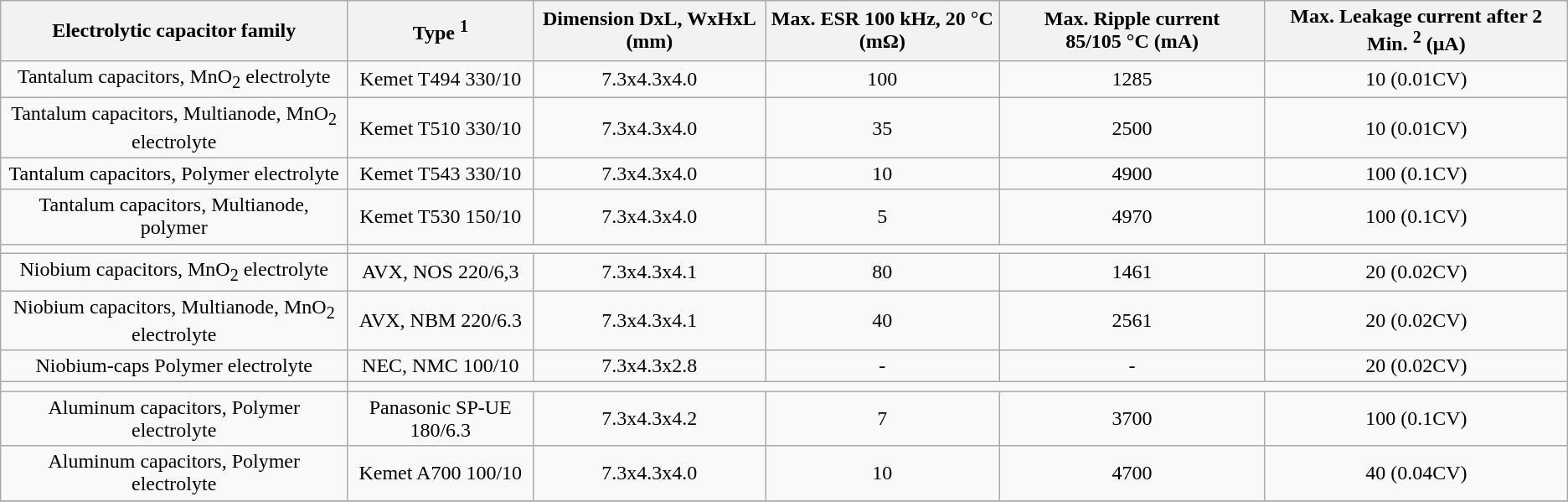<table class="wikitable" style="text-align:center">
<tr>
<th>Electrolytic capacitor family</th>
<th>Type <sup>1</sup></th>
<th>Dimension DxL, WxHxL (mm)</th>
<th>Max. ESR 100 kHz, 20 °C (mΩ)</th>
<th>Max. Ripple current 85/105 °C (mA)</th>
<th>Max. Leakage current after 2 Min. <sup>2</sup> (μA)</th>
</tr>
<tr>
<td>Tantalum capacitors, MnO<sub>2</sub> electrolyte</td>
<td>Kemet T494 330/10</td>
<td>7.3x4.3x4.0</td>
<td>100</td>
<td>1285</td>
<td>10 (0.01CV)</td>
</tr>
<tr>
<td>Tantalum capacitors, Multianode, MnO<sub>2</sub> electrolyte</td>
<td>Kemet T510 330/10</td>
<td>7.3x4.3x4.0</td>
<td>35</td>
<td>2500</td>
<td>10 (0.01CV)</td>
</tr>
<tr>
<td>Tantalum capacitors, Polymer electrolyte</td>
<td>Kemet T543 330/10</td>
<td>7.3x4.3x4.0</td>
<td>10</td>
<td>4900</td>
<td>100 (0.1CV)</td>
</tr>
<tr>
<td>Tantalum capacitors, Multianode, polymer</td>
<td>Kemet T530 150/10</td>
<td>7.3x4.3x4.0</td>
<td>5</td>
<td>4970</td>
<td>100 (0.1CV)</td>
</tr>
<tr>
<td></td>
</tr>
<tr>
<td>Niobium capacitors, MnO<sub>2</sub> electrolyte</td>
<td>AVX, NOS 220/6,3</td>
<td>7.3x4.3x4.1</td>
<td>80</td>
<td>1461</td>
<td>20 (0.02CV)</td>
</tr>
<tr>
<td>Niobium capacitors, Multianode, MnO<sub>2</sub> electrolyte</td>
<td>AVX, NBM 220/6.3</td>
<td>7.3x4.3x4.1</td>
<td>40</td>
<td>2561</td>
<td>20 (0.02CV)</td>
</tr>
<tr>
<td>Niobium-caps Polymer electrolyte</td>
<td>NEC, NMC 100/10</td>
<td>7.3x4.3x2.8</td>
<td>-</td>
<td>-</td>
<td>20 (0.02CV)</td>
</tr>
<tr>
<td></td>
</tr>
<tr>
<td>Aluminum capacitors, Polymer electrolyte</td>
<td>Panasonic SP-UE 180/6.3</td>
<td>7.3x4.3x4.2</td>
<td>7</td>
<td>3700</td>
<td>100 (0.1CV)</td>
</tr>
<tr>
<td>Aluminum capacitors, Polymer electrolyte</td>
<td>Kemet A700 100/10</td>
<td>7.3x4.3x4.0</td>
<td>10</td>
<td>4700</td>
<td>40 (0.04CV)</td>
</tr>
<tr>
</tr>
</table>
